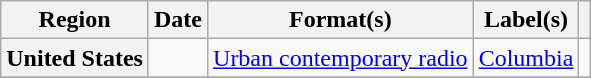<table class="wikitable plainrowheaders" style="text-align:left">
<tr>
<th scope="col">Region</th>
<th scope="col">Date</th>
<th scope="col">Format(s)</th>
<th scope="col">Label(s)</th>
<th scope="col"></th>
</tr>
<tr>
<th scope="row">United States</th>
<td></td>
<td><a href='#'>Urban contemporary radio</a></td>
<td><a href='#'>Columbia</a></td>
<td></td>
</tr>
<tr>
</tr>
</table>
